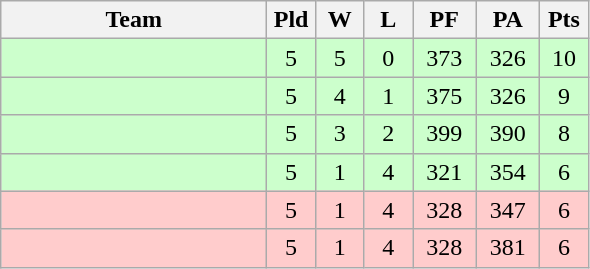<table class="wikitable" style="text-align:center;">
<tr>
<th width=170>Team</th>
<th width=25>Pld</th>
<th width=25>W</th>
<th width=25>L</th>
<th width=35>PF</th>
<th width=35>PA</th>
<th width=25>Pts</th>
</tr>
<tr style="background:#ccffcc">
<td style="text-align:left"></td>
<td>5</td>
<td>5</td>
<td>0</td>
<td>373</td>
<td>326</td>
<td>10</td>
</tr>
<tr style="background:#ccffcc">
<td style="text-align:left"></td>
<td>5</td>
<td>4</td>
<td>1</td>
<td>375</td>
<td>326</td>
<td>9</td>
</tr>
<tr style="background:#ccffcc">
<td style="text-align:left"></td>
<td>5</td>
<td>3</td>
<td>2</td>
<td>399</td>
<td>390</td>
<td>8</td>
</tr>
<tr style="background:#ccffcc">
<td style="text-align:left"></td>
<td>5</td>
<td>1</td>
<td>4</td>
<td>321</td>
<td>354</td>
<td>6</td>
</tr>
<tr style="background:#ffcccc">
<td style="text-align:left"></td>
<td>5</td>
<td>1</td>
<td>4</td>
<td>328</td>
<td>347</td>
<td>6</td>
</tr>
<tr style="background:#ffcccc">
<td style="text-align:left"></td>
<td>5</td>
<td>1</td>
<td>4</td>
<td>328</td>
<td>381</td>
<td>6</td>
</tr>
</table>
